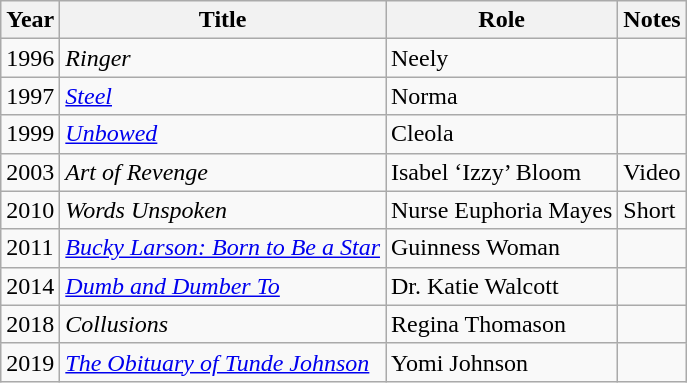<table class="wikitable sortable">
<tr>
<th>Year</th>
<th>Title</th>
<th>Role</th>
<th class="unsortable">Notes</th>
</tr>
<tr>
<td>1996</td>
<td><em>Ringer</em></td>
<td>Neely</td>
<td></td>
</tr>
<tr>
<td>1997</td>
<td><em><a href='#'>Steel</a></em></td>
<td>Norma</td>
<td></td>
</tr>
<tr>
<td>1999</td>
<td><em><a href='#'>Unbowed</a></em></td>
<td>Cleola</td>
<td></td>
</tr>
<tr>
<td>2003</td>
<td><em>Art of Revenge</em></td>
<td>Isabel ‘Izzy’ Bloom</td>
<td>Video</td>
</tr>
<tr>
<td>2010</td>
<td><em>Words Unspoken</em></td>
<td>Nurse Euphoria Mayes</td>
<td>Short</td>
</tr>
<tr>
<td>2011</td>
<td><em><a href='#'>Bucky Larson: Born to Be a Star</a></em></td>
<td>Guinness Woman</td>
<td></td>
</tr>
<tr>
<td>2014</td>
<td><em><a href='#'>Dumb and Dumber To</a></em></td>
<td>Dr. Katie Walcott</td>
<td></td>
</tr>
<tr>
<td>2018</td>
<td><em>Collusions</em></td>
<td>Regina Thomason</td>
<td></td>
</tr>
<tr>
<td>2019</td>
<td><em><a href='#'>The Obituary of Tunde Johnson</a></em></td>
<td>Yomi Johnson</td>
<td></td>
</tr>
</table>
